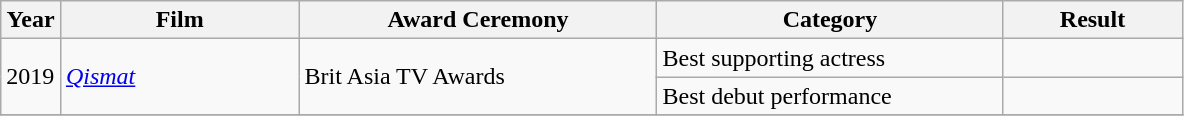<table class="wikitable plainrowheaders">
<tr>
<th width=5%>Year</th>
<th style="width:20%;">Film</th>
<th style="width:30%;">Award Ceremony</th>
<th style="width:29%;">Category</th>
<th style="width:15%;">Result</th>
</tr>
<tr>
<td rowspan="2">2019</td>
<td rowspan="2"><em><a href='#'>Qismat</a></em></td>
<td rowspan="2">Brit Asia TV Awards</td>
<td>Best supporting actress</td>
<td></td>
</tr>
<tr>
<td>Best debut performance</td>
<td></td>
</tr>
<tr>
</tr>
</table>
